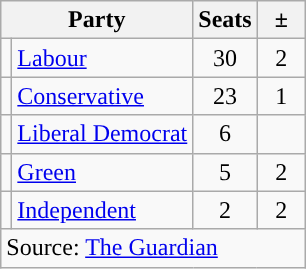<table class="sortable wikitable">
<tr>
<th colspan="2">Party</th>
<th>Seats</th>
<th>  ±  </th>
</tr>
<tr>
<td style="color:inherit;background-color: "></td>
<td><a href='#'>Labour</a></td>
<td align="center">30</td>
<td align="center">2</td>
</tr>
<tr>
<td style="color:inherit;background-color: "></td>
<td><a href='#'>Conservative</a></td>
<td align="center">23</td>
<td align="center">1</td>
</tr>
<tr>
<td style="color:inherit;background-color: "></td>
<td><a href='#'>Liberal Democrat</a></td>
<td align="center">6</td>
<td align="center"></td>
</tr>
<tr>
<td style="color:inherit;background-color: "></td>
<td><a href='#'>Green</a></td>
<td align="center">5</td>
<td align="center">2</td>
</tr>
<tr>
<td style="color:inherit;background-color: "></td>
<td><a href='#'>Independent</a></td>
<td align="center">2</td>
<td align="center">2</td>
</tr>
<tr>
<td colspan=4>Source: <a href='#'>The Guardian</a></td>
</tr>
</table>
